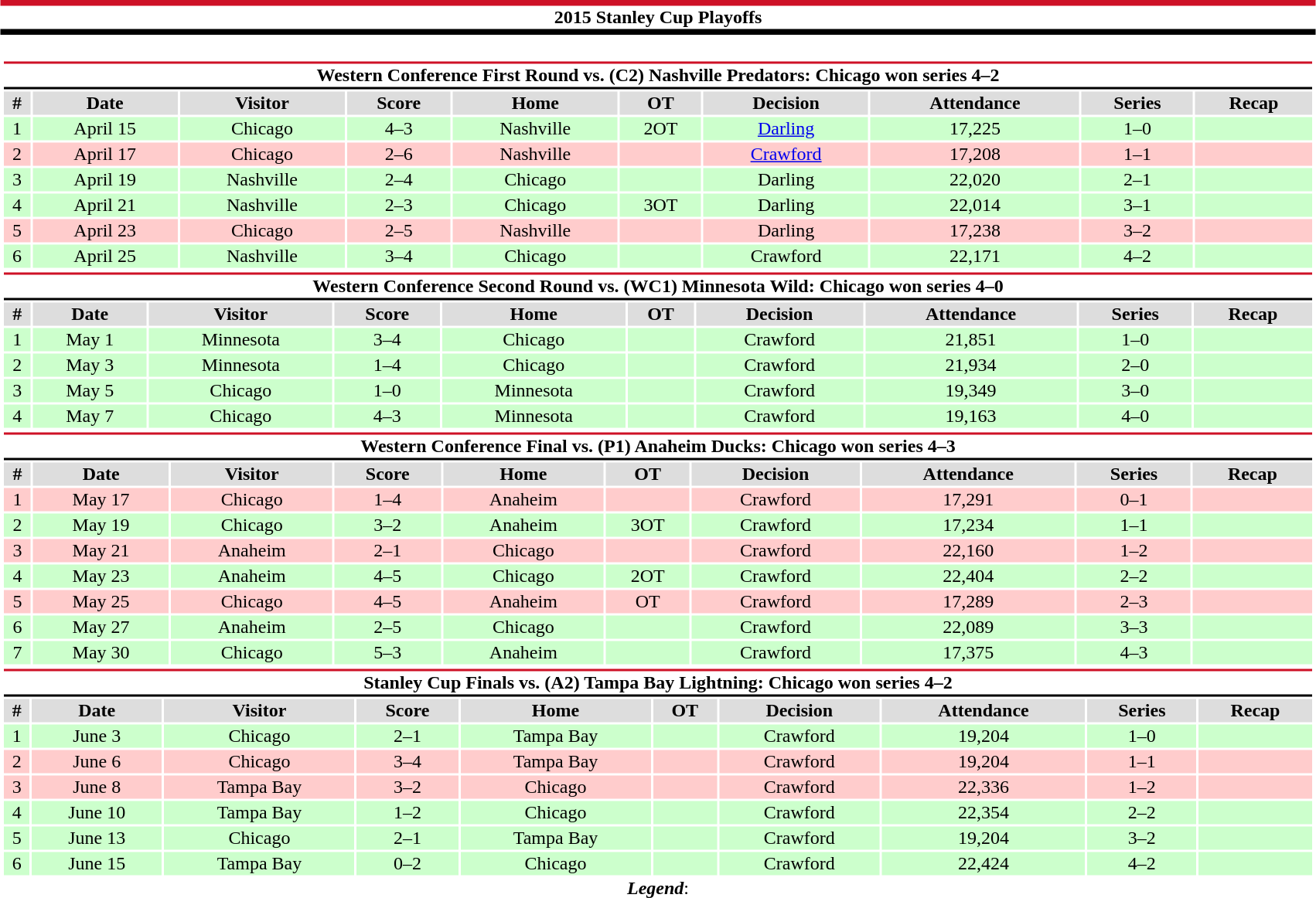<table class="toccolours" width=90% style="clear:both; margin:1.5em auto; text-align:center;">
<tr>
<th colspan=11 style="background:#FFFFFF; border-top:#CE1126 5px solid; border-bottom:#000000 5px solid;">2015 Stanley Cup Playoffs</th>
</tr>
<tr>
<td colspan=10><br><table class="toccolours collapsible collapsed" width=100%>
<tr>
<th colspan=10 style="background:#FFFFFF; border-top:#CE1126 2px solid; border-bottom:#000000 2px solid;">Western Conference First Round vs. (C2) Nashville Predators: Chicago won series 4–2</th>
</tr>
<tr align="center" bgcolor="#dddddd">
<th>#</th>
<th>Date</th>
<th>Visitor</th>
<th>Score</th>
<th>Home</th>
<th>OT</th>
<th>Decision</th>
<th>Attendance</th>
<th>Series</th>
<th>Recap</th>
</tr>
<tr style="text-align:center; background:#cfc;">
<td>1</td>
<td>April 15</td>
<td>Chicago</td>
<td>4–3</td>
<td>Nashville</td>
<td>2OT</td>
<td><a href='#'>Darling</a></td>
<td>17,225</td>
<td>1–0</td>
<td></td>
</tr>
<tr style="text-align:center; background:#fcc;">
<td>2</td>
<td>April 17</td>
<td>Chicago</td>
<td>2–6</td>
<td>Nashville</td>
<td></td>
<td><a href='#'>Crawford</a></td>
<td>17,208</td>
<td>1–1</td>
<td></td>
</tr>
<tr style="text-align:center; background:#cfc;">
<td>3</td>
<td>April 19</td>
<td>Nashville</td>
<td>2–4</td>
<td>Chicago</td>
<td></td>
<td>Darling</td>
<td>22,020</td>
<td>2–1</td>
<td></td>
</tr>
<tr style="text-align:center; background:#cfc;">
<td>4</td>
<td>April 21</td>
<td>Nashville</td>
<td>2–3</td>
<td>Chicago</td>
<td>3OT</td>
<td>Darling</td>
<td>22,014</td>
<td>3–1</td>
<td></td>
</tr>
<tr style="text-align:center; background:#fcc;">
<td>5</td>
<td>April 23</td>
<td>Chicago</td>
<td>2–5</td>
<td>Nashville</td>
<td></td>
<td>Darling</td>
<td>17,238</td>
<td>3–2</td>
<td></td>
</tr>
<tr style="text-align:center; background:#cfc;">
<td>6</td>
<td>April 25</td>
<td>Nashville</td>
<td>3–4</td>
<td>Chicago</td>
<td></td>
<td>Crawford</td>
<td>22,171</td>
<td>4–2</td>
<td></td>
</tr>
</table>
<table class="toccolours collapsible collapsed" width=100%>
<tr>
<th colspan=10 style="background:#FFFFFF; border-top:#CE1126 2px solid; border-bottom:#000000 2px solid;">Western Conference Second Round vs. (WC1) Minnesota Wild: Chicago won series 4–0</th>
</tr>
<tr align="center" bgcolor="#dddddd">
<th>#</th>
<th>Date</th>
<th>Visitor</th>
<th>Score</th>
<th>Home</th>
<th>OT</th>
<th>Decision</th>
<th>Attendance</th>
<th>Series</th>
<th>Recap</th>
</tr>
<tr style="text-align:center; background:#cfc;">
<td>1</td>
<td>May 1</td>
<td>Minnesota</td>
<td>3–4</td>
<td>Chicago</td>
<td></td>
<td>Crawford</td>
<td>21,851</td>
<td>1–0</td>
<td></td>
</tr>
<tr style="text-align:center; background:#cfc;">
<td>2</td>
<td>May 3</td>
<td>Minnesota</td>
<td>1–4</td>
<td>Chicago</td>
<td></td>
<td>Crawford</td>
<td>21,934</td>
<td>2–0</td>
<td></td>
</tr>
<tr style="text-align:center; background:#cfc;">
<td>3</td>
<td>May 5</td>
<td>Chicago</td>
<td>1–0</td>
<td>Minnesota</td>
<td></td>
<td>Crawford</td>
<td>19,349</td>
<td>3–0</td>
<td></td>
</tr>
<tr style="text-align:center; background:#cfc;">
<td>4</td>
<td>May 7</td>
<td>Chicago</td>
<td>4–3</td>
<td>Minnesota</td>
<td></td>
<td>Crawford</td>
<td>19,163</td>
<td>4–0</td>
<td></td>
</tr>
</table>
<table class="toccolours collapsible collapsed" width=100%>
<tr>
<th colspan=10 style="background:#FFFFFF; border-top:#CE1126 2px solid; border-bottom:#000000 2px solid;">Western Conference Final vs. (P1) Anaheim Ducks: Chicago won series 4–3</th>
</tr>
<tr align="center" bgcolor="#dddddd">
<th>#</th>
<th>Date</th>
<th>Visitor</th>
<th>Score</th>
<th>Home</th>
<th>OT</th>
<th>Decision</th>
<th>Attendance</th>
<th>Series</th>
<th>Recap</th>
</tr>
<tr style="text-align:center; background:#fcc;">
<td>1</td>
<td>May 17</td>
<td>Chicago</td>
<td>1–4</td>
<td>Anaheim</td>
<td></td>
<td>Crawford</td>
<td>17,291</td>
<td>0–1</td>
<td></td>
</tr>
<tr style="text-align:center; background:#cfc;">
<td>2</td>
<td>May 19</td>
<td>Chicago</td>
<td>3–2</td>
<td>Anaheim</td>
<td>3OT</td>
<td>Crawford</td>
<td>17,234</td>
<td>1–1</td>
<td></td>
</tr>
<tr style="text-align:center; background:#fcc;">
<td>3</td>
<td>May 21</td>
<td>Anaheim</td>
<td>2–1</td>
<td>Chicago</td>
<td></td>
<td>Crawford</td>
<td>22,160</td>
<td>1–2</td>
<td></td>
</tr>
<tr style="text-align:center; background:#cfc;">
<td>4</td>
<td>May 23</td>
<td>Anaheim</td>
<td>4–5</td>
<td>Chicago</td>
<td>2OT</td>
<td>Crawford</td>
<td>22,404</td>
<td>2–2</td>
<td></td>
</tr>
<tr style="text-align:center; background:#fcc;">
<td>5</td>
<td>May 25</td>
<td>Chicago</td>
<td>4–5</td>
<td>Anaheim</td>
<td>OT</td>
<td>Crawford</td>
<td>17,289</td>
<td>2–3</td>
<td></td>
</tr>
<tr style="text-align:center; background:#cfc;">
<td>6</td>
<td>May 27</td>
<td>Anaheim</td>
<td>2–5</td>
<td>Chicago</td>
<td></td>
<td>Crawford</td>
<td>22,089</td>
<td>3–3</td>
<td></td>
</tr>
<tr style="text-align:center; background:#cfc;">
<td>7</td>
<td>May 30</td>
<td>Chicago</td>
<td>5–3</td>
<td>Anaheim</td>
<td></td>
<td>Crawford</td>
<td>17,375</td>
<td>4–3</td>
<td></td>
</tr>
</table>
<table class="toccolours collapsible collapsed" width=100%>
<tr>
<th colspan=10 style="background:#FFFFFF; border-top:#CE1126 2px solid; border-bottom:#000000 2px solid;">Stanley Cup Finals vs. (A2) Tampa Bay Lightning: Chicago won series 4–2</th>
</tr>
<tr align="center" bgcolor="#dddddd">
<th>#</th>
<th>Date</th>
<th>Visitor</th>
<th>Score</th>
<th>Home</th>
<th>OT</th>
<th>Decision</th>
<th>Attendance</th>
<th>Series</th>
<th>Recap</th>
</tr>
<tr style="text-align:center; background:#cfc;">
<td>1</td>
<td>June 3</td>
<td>Chicago</td>
<td>2–1</td>
<td>Tampa Bay</td>
<td></td>
<td>Crawford</td>
<td>19,204</td>
<td>1–0</td>
<td></td>
</tr>
<tr style="text-align:center; background:#fcc;">
<td>2</td>
<td>June 6</td>
<td>Chicago</td>
<td>3–4</td>
<td>Tampa Bay</td>
<td></td>
<td>Crawford</td>
<td>19,204</td>
<td>1–1</td>
<td></td>
</tr>
<tr style="text-align:center; background:#fcc;">
<td>3</td>
<td>June 8</td>
<td>Tampa Bay</td>
<td>3–2</td>
<td>Chicago</td>
<td></td>
<td>Crawford</td>
<td>22,336</td>
<td>1–2</td>
<td></td>
</tr>
<tr style="text-align:center; background:#cfc;">
<td>4</td>
<td>June 10</td>
<td>Tampa Bay</td>
<td>1–2</td>
<td>Chicago</td>
<td></td>
<td>Crawford</td>
<td>22,354</td>
<td>2–2</td>
<td></td>
</tr>
<tr style="text-align:center; background:#cfc;">
<td>5</td>
<td>June 13</td>
<td>Chicago</td>
<td>2–1</td>
<td>Tampa Bay</td>
<td></td>
<td>Crawford</td>
<td>19,204</td>
<td>3–2</td>
<td></td>
</tr>
<tr style="text-align:center; background:#cfc;">
<td>6</td>
<td>June 15</td>
<td>Tampa Bay</td>
<td>0–2</td>
<td>Chicago</td>
<td></td>
<td>Crawford</td>
<td>22,424</td>
<td>4–2</td>
<td></td>
</tr>
</table>
<strong><em>Legend</em></strong>:

</td>
</tr>
</table>
